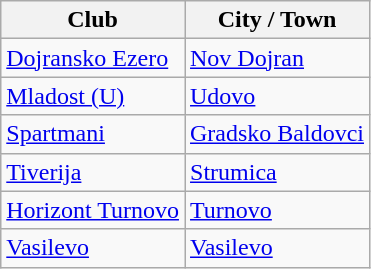<table class="wikitable sortable">
<tr>
<th>Club</th>
<th>City / Town</th>
</tr>
<tr>
<td><a href='#'>Dojransko Ezero</a></td>
<td><a href='#'>Nov Dojran</a></td>
</tr>
<tr>
<td><a href='#'>Mladost (U)</a></td>
<td><a href='#'>Udovo</a></td>
</tr>
<tr>
<td><a href='#'>Spartmani</a></td>
<td><a href='#'>Gradsko Baldovci</a></td>
</tr>
<tr>
<td><a href='#'>Tiverija</a></td>
<td><a href='#'>Strumica</a></td>
</tr>
<tr>
<td><a href='#'>Horizont Turnovo</a></td>
<td><a href='#'>Turnovo</a></td>
</tr>
<tr>
<td><a href='#'>Vasilevo</a></td>
<td><a href='#'>Vasilevo</a></td>
</tr>
</table>
